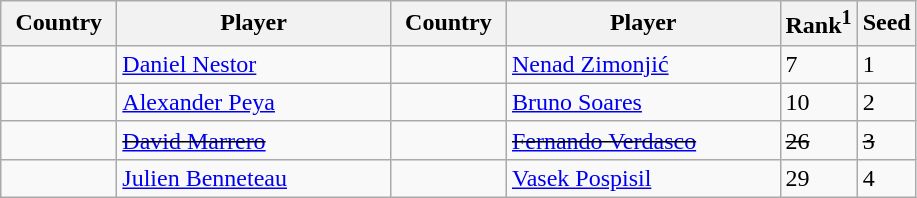<table class="sortable wikitable">
<tr>
<th width="70">Country</th>
<th width="175">Player</th>
<th width="70">Country</th>
<th width="175">Player</th>
<th>Rank<sup>1</sup></th>
<th>Seed</th>
</tr>
<tr>
<td></td>
<td><a href='#'>Daniel Nestor</a></td>
<td></td>
<td><a href='#'>Nenad Zimonjić</a></td>
<td>7</td>
<td>1</td>
</tr>
<tr>
<td></td>
<td><a href='#'>Alexander Peya</a></td>
<td></td>
<td><a href='#'>Bruno Soares</a></td>
<td>10</td>
<td>2</td>
</tr>
<tr>
<td><s></s></td>
<td><s><a href='#'>David Marrero</a></s></td>
<td><s></s></td>
<td><s><a href='#'>Fernando Verdasco</a></s></td>
<td><s>26</s></td>
<td><s>3</s></td>
</tr>
<tr>
<td></td>
<td><a href='#'>Julien Benneteau</a></td>
<td></td>
<td><a href='#'>Vasek Pospisil</a></td>
<td>29</td>
<td>4</td>
</tr>
</table>
